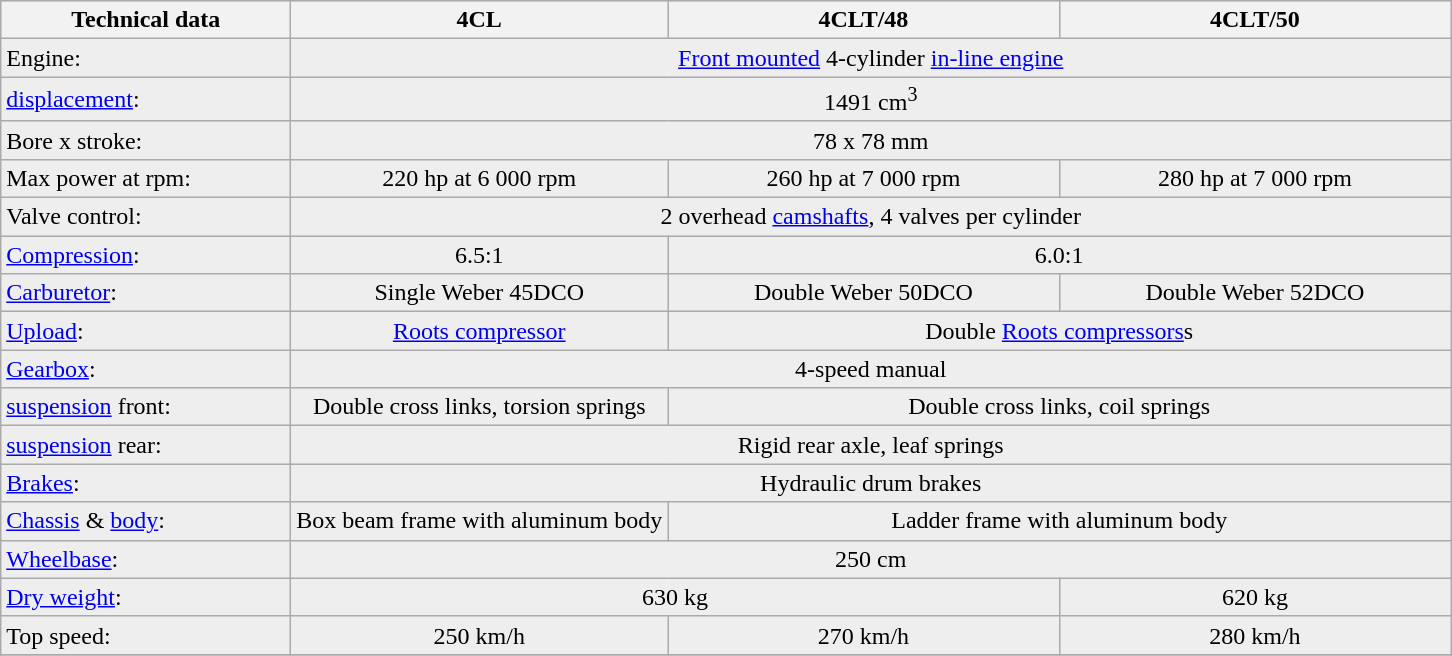<table class="prettytable">
<tr ---- bgcolor="#DDDDDD">
<th width="20%">Technical data</th>
<th width="26%">4CL</th>
<th width="27%">4CLT/48</th>
<th width="27%">4CLT/50</th>
</tr>
<tr ---- bgcolor="#EEEEEE">
<td>Engine: </td>
<td colspan="3" align="center"><a href='#'>Front mounted</a> 4-cylinder <a href='#'>in-line engine</a></td>
</tr>
<tr ---- bgcolor="#EEEEEE">
<td><a href='#'>displacement</a>: </td>
<td colspan="3" align="center">1491 cm<sup>3</sup></td>
</tr>
<tr ---- bgcolor="#EEEEEE">
<td>Bore x stroke: </td>
<td colspan="3" align="center">78 x 78 mm</td>
</tr>
<tr ---- bgcolor="#EEEEEE">
<td>Max power at rpm: </td>
<td align="center">220 hp at 6 000 rpm</td>
<td align="center">260 hp at 7 000 rpm</td>
<td align="center">280 hp at 7 000 rpm</td>
</tr>
<tr ---- bgcolor="#EEEEEE">
<td>Valve control: </td>
<td colspan="3" align="center">2 overhead <a href='#'>camshafts</a>, 4 valves per cylinder</td>
</tr>
<tr ---- bgcolor="#EEEEEE">
<td><a href='#'>Compression</a>: </td>
<td align="center">6.5:1</td>
<td colspan="2" align="center">6.0:1</td>
</tr>
<tr ---- bgcolor="#EEEEEE">
<td><a href='#'>Carburetor</a>: </td>
<td align="center">Single Weber 45DCO</td>
<td align="center">Double Weber 50DCO</td>
<td align="center">Double Weber 52DCO</td>
</tr>
<tr ---- bgcolor="#EEEEEE">
<td><a href='#'>Upload</a>: </td>
<td align="center"><a href='#'>Roots compressor</a></td>
<td colspan="2" align="center">Double <a href='#'>Roots compressors</a>s</td>
</tr>
<tr ---- bgcolor="#EEEEEE">
<td><a href='#'>Gearbox</a>: </td>
<td colspan="3" align="center">4-speed manual</td>
</tr>
<tr ---- bgcolor="#EEEEEE">
<td><a href='#'>suspension</a>  front: </td>
<td align="center">Double cross links, torsion springs</td>
<td colspan="2" align="center">Double cross links, coil springs</td>
</tr>
<tr ---- bgcolor="#EEEEEE">
<td><a href='#'>suspension</a>  rear: </td>
<td colspan="3" align="center">Rigid rear axle, leaf springs</td>
</tr>
<tr ---- bgcolor="#EEEEEE">
<td><a href='#'>Brakes</a>: </td>
<td colspan="3" align="center">Hydraulic drum brakes</td>
</tr>
<tr ---- bgcolor="#EEEEEE">
<td><a href='#'>Chassis</a> & <a href='#'>body</a>: </td>
<td align="center">Box beam frame with aluminum body</td>
<td colspan="2" align="center">Ladder frame with aluminum body</td>
</tr>
<tr ---- bgcolor="#EEEEEE">
<td><a href='#'>Wheelbase</a>: </td>
<td colspan="3" align="center">250 cm</td>
</tr>
<tr ---- bgcolor="#EEEEEE">
<td><a href='#'>Dry weight</a>: </td>
<td colspan="2" align="center">630 kg</td>
<td align="center">620 kg</td>
</tr>
<tr ---- bgcolor="#EEEEEE">
<td>Top speed: </td>
<td align="center">250 km/h</td>
<td align="center">270 km/h</td>
<td align="center">280 km/h</td>
</tr>
<tr ---- bgcolor="#EEEEEE">
</tr>
</table>
